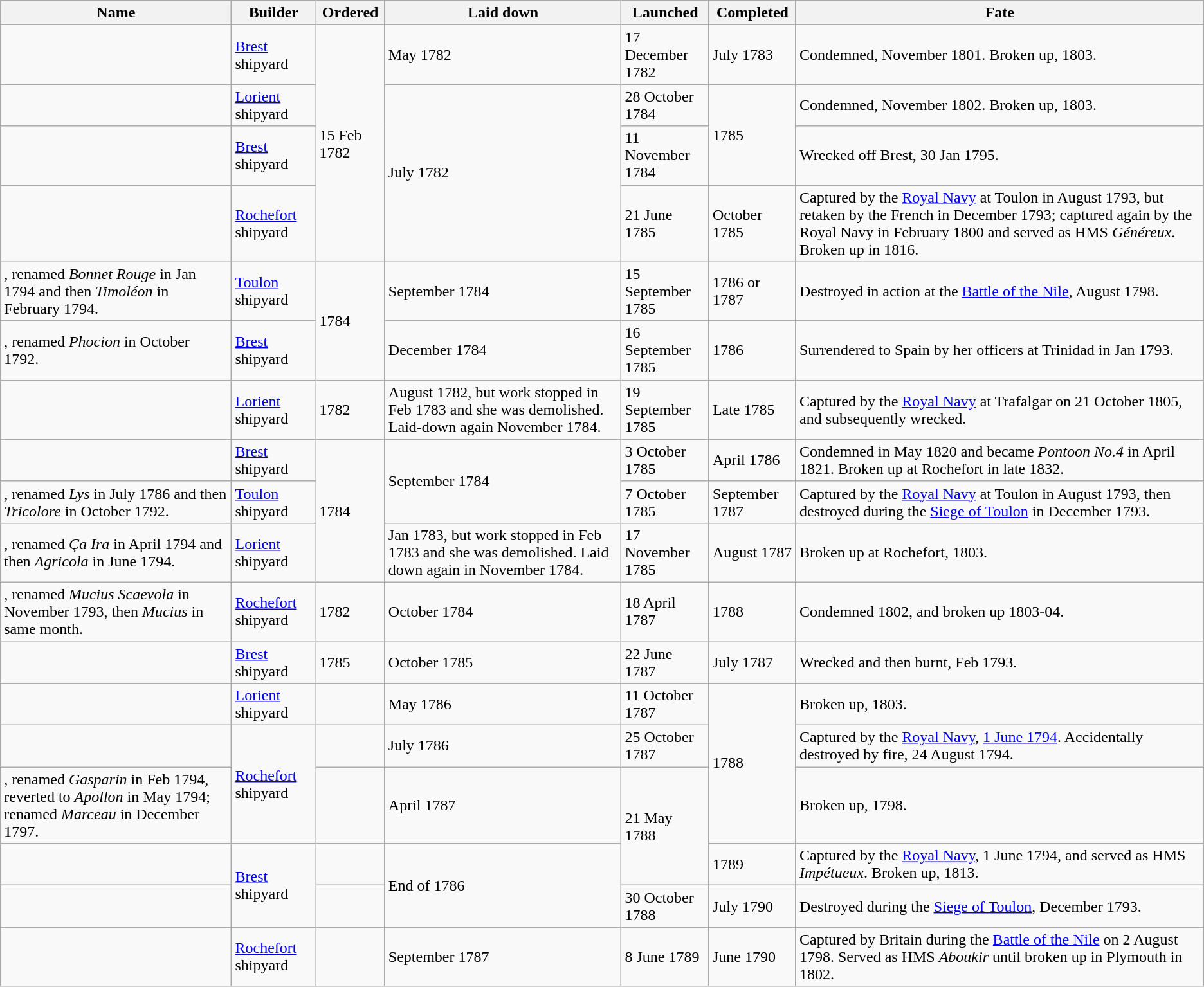<table class="wikitable sortable">
<tr>
<th>Name</th>
<th>Builder</th>
<th>Ordered</th>
<th>Laid down</th>
<th>Launched</th>
<th>Completed</th>
<th>Fate</th>
</tr>
<tr>
<td></td>
<td><a href='#'>Brest</a> shipyard</td>
<td rowspan="4">15 Feb 1782</td>
<td>May 1782</td>
<td>17 December 1782</td>
<td>July 1783</td>
<td>Condemned, November 1801. Broken up, 1803.</td>
</tr>
<tr>
<td></td>
<td><a href='#'>Lorient</a> shipyard</td>
<td rowspan="3">July 1782</td>
<td>28 October 1784</td>
<td rowspan="2">1785</td>
<td>Condemned, November 1802. Broken up, 1803.</td>
</tr>
<tr>
<td></td>
<td><a href='#'>Brest</a> shipyard</td>
<td>11 November 1784</td>
<td>Wrecked off Brest, 30 Jan 1795.</td>
</tr>
<tr>
<td></td>
<td><a href='#'>Rochefort</a> shipyard</td>
<td>21 June 1785</td>
<td>October 1785</td>
<td>Captured by the <a href='#'>Royal Navy</a> at Toulon in August 1793, but retaken by the French in December 1793; captured again by the Royal Navy in February 1800 and served as HMS <em>Généreux</em>. Broken up in 1816.</td>
</tr>
<tr>
<td>, renamed <em>Bonnet Rouge</em> in Jan 1794 and then <em>Timoléon</em> in February 1794.</td>
<td><a href='#'>Toulon</a> shipyard</td>
<td rowspan="2">1784</td>
<td>September 1784</td>
<td>15 September 1785</td>
<td>1786 or 1787</td>
<td>Destroyed in action at the <a href='#'>Battle of the Nile</a>, August 1798.</td>
</tr>
<tr>
<td>, renamed <em>Phocion</em> in October 1792.</td>
<td><a href='#'>Brest</a> shipyard</td>
<td>December 1784</td>
<td>16 September 1785</td>
<td>1786</td>
<td>Surrendered to Spain by her officers at Trinidad in Jan 1793.</td>
</tr>
<tr>
<td></td>
<td><a href='#'>Lorient</a> shipyard</td>
<td>1782</td>
<td>August 1782, but work stopped in Feb 1783 and she was demolished. Laid-down again November 1784.</td>
<td>19 September 1785</td>
<td>Late 1785</td>
<td>Captured by the <a href='#'>Royal Navy</a> at Trafalgar on 21 October 1805, and subsequently wrecked.</td>
</tr>
<tr>
<td></td>
<td><a href='#'>Brest</a> shipyard</td>
<td rowspan="3">1784</td>
<td rowspan="2">September 1784</td>
<td>3 October 1785</td>
<td>April 1786</td>
<td>Condemned in May 1820 and became <em>Pontoon No.4</em> in April 1821. Broken up at Rochefort in late 1832.</td>
</tr>
<tr>
<td>, renamed <em>Lys</em> in July 1786 and then <em>Tricolore</em> in October 1792.</td>
<td><a href='#'>Toulon</a> shipyard</td>
<td>7 October 1785</td>
<td>September 1787</td>
<td>Captured by the <a href='#'>Royal Navy</a> at Toulon in August 1793, then destroyed during the <a href='#'>Siege of Toulon</a> in December 1793.</td>
</tr>
<tr>
<td>, renamed <em>Ça Ira</em> in April 1794 and then <em>Agricola</em> in June 1794.</td>
<td><a href='#'>Lorient</a> shipyard</td>
<td>Jan 1783, but work stopped in Feb 1783 and she was demolished. Laid down again in November 1784.</td>
<td>17 November 1785</td>
<td>August 1787</td>
<td>Broken up at Rochefort, 1803.</td>
</tr>
<tr>
<td>, renamed <em>Mucius Scaevola</em> in November 1793, then <em>Mucius</em> in same month.</td>
<td><a href='#'>Rochefort</a> shipyard</td>
<td>1782</td>
<td>October 1784</td>
<td>18 April 1787</td>
<td>1788</td>
<td>Condemned 1802, and broken up 1803-04.</td>
</tr>
<tr>
<td></td>
<td><a href='#'>Brest</a> shipyard</td>
<td>1785</td>
<td>October 1785</td>
<td>22 June 1787</td>
<td>July 1787</td>
<td>Wrecked and then burnt, Feb 1793.</td>
</tr>
<tr>
<td></td>
<td><a href='#'>Lorient</a> shipyard</td>
<td></td>
<td>May 1786</td>
<td>11 October 1787</td>
<td rowspan="3">1788</td>
<td>Broken up, 1803.</td>
</tr>
<tr>
<td></td>
<td rowspan="2"><a href='#'>Rochefort</a> shipyard</td>
<td></td>
<td>July 1786</td>
<td>25 October 1787</td>
<td>Captured by the <a href='#'>Royal Navy</a>, <a href='#'>1 June 1794</a>. Accidentally destroyed by fire, 24 August 1794.</td>
</tr>
<tr>
<td>, renamed <em>Gasparin</em> in Feb 1794, reverted to <em>Apollon</em> in May 1794; renamed <em>Marceau</em> in December 1797.</td>
<td></td>
<td>April 1787</td>
<td rowspan="2">21 May 1788</td>
<td>Broken up, 1798.</td>
</tr>
<tr>
<td></td>
<td rowspan="2"><a href='#'>Brest</a> shipyard</td>
<td></td>
<td rowspan="2">End of 1786</td>
<td>1789</td>
<td>Captured by the <a href='#'>Royal Navy</a>, 1 June 1794, and served as HMS <em>Impétueux</em>. Broken up, 1813.</td>
</tr>
<tr>
<td></td>
<td></td>
<td>30 October 1788</td>
<td>July 1790</td>
<td>Destroyed during the <a href='#'>Siege of Toulon</a>, December 1793.</td>
</tr>
<tr>
<td></td>
<td><a href='#'>Rochefort</a> shipyard</td>
<td></td>
<td>September 1787</td>
<td>8 June 1789</td>
<td>June 1790</td>
<td>Captured by Britain during the <a href='#'>Battle of the Nile</a> on 2 August 1798. Served as HMS <em>Aboukir</em> until broken up in Plymouth in 1802.</td>
</tr>
</table>
